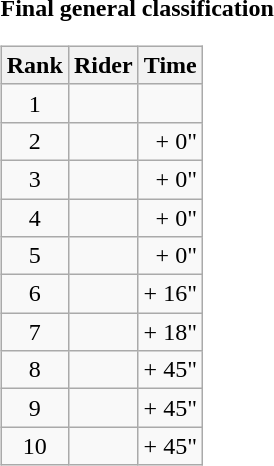<table>
<tr>
<td><strong>Final general classification</strong><br><table class="wikitable">
<tr>
<th scope="col">Rank</th>
<th scope="col">Rider</th>
<th scope="col">Time</th>
</tr>
<tr>
<td style="text-align:center;">1</td>
<td></td>
<td style="text-align:right;"></td>
</tr>
<tr>
<td style="text-align:center;">2</td>
<td></td>
<td style="text-align:right;">+ 0"</td>
</tr>
<tr>
<td style="text-align:center;">3</td>
<td></td>
<td style="text-align:right;">+ 0"</td>
</tr>
<tr>
<td style="text-align:center;">4</td>
<td></td>
<td style="text-align:right;">+ 0"</td>
</tr>
<tr>
<td style="text-align:center;">5</td>
<td></td>
<td style="text-align:right;">+ 0"</td>
</tr>
<tr>
<td style="text-align:center;">6</td>
<td></td>
<td style="text-align:right;">+ 16"</td>
</tr>
<tr>
<td style="text-align:center;">7</td>
<td></td>
<td style="text-align:right;">+ 18"</td>
</tr>
<tr>
<td style="text-align:center;">8</td>
<td></td>
<td style="text-align:right;">+ 45"</td>
</tr>
<tr>
<td style="text-align:center;">9</td>
<td></td>
<td style="text-align:right;">+ 45"</td>
</tr>
<tr>
<td style="text-align:center;">10</td>
<td></td>
<td style="text-align:right;">+ 45"</td>
</tr>
</table>
</td>
</tr>
</table>
